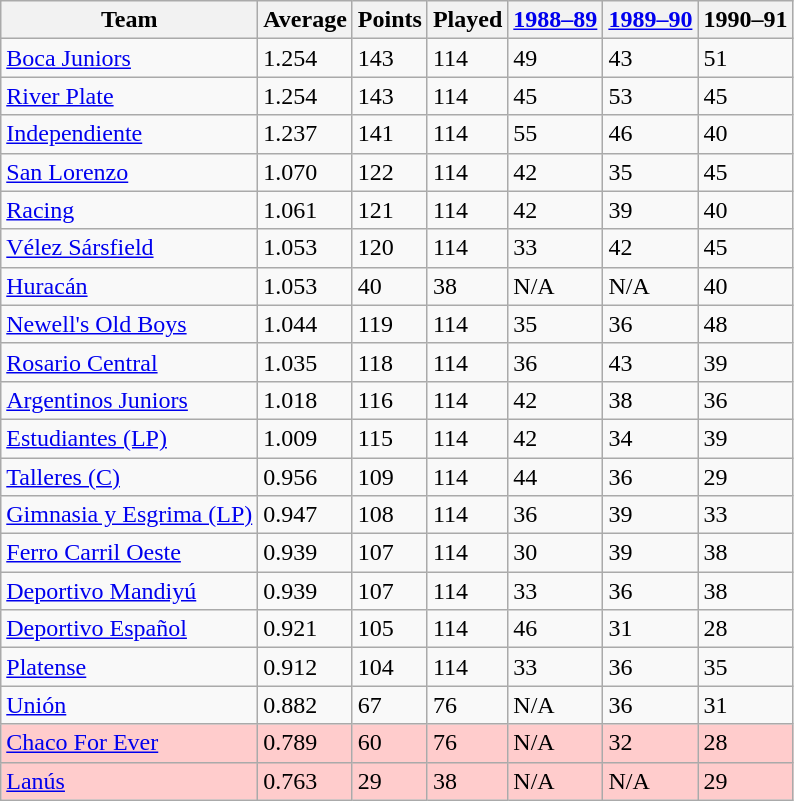<table class="wikitable">
<tr>
<th>Team</th>
<th>Average</th>
<th>Points</th>
<th>Played</th>
<th><a href='#'>1988–89</a></th>
<th><a href='#'>1989–90</a></th>
<th>1990–91</th>
</tr>
<tr>
<td><a href='#'>Boca Juniors</a></td>
<td>1.254</td>
<td>143</td>
<td>114</td>
<td>49</td>
<td>43</td>
<td>51</td>
</tr>
<tr>
<td><a href='#'>River Plate</a></td>
<td>1.254</td>
<td>143</td>
<td>114</td>
<td>45</td>
<td>53</td>
<td>45</td>
</tr>
<tr>
<td><a href='#'>Independiente</a></td>
<td>1.237</td>
<td>141</td>
<td>114</td>
<td>55</td>
<td>46</td>
<td>40</td>
</tr>
<tr>
<td><a href='#'>San Lorenzo</a></td>
<td>1.070</td>
<td>122</td>
<td>114</td>
<td>42</td>
<td>35</td>
<td>45</td>
</tr>
<tr>
<td><a href='#'>Racing</a></td>
<td>1.061</td>
<td>121</td>
<td>114</td>
<td>42</td>
<td>39</td>
<td>40</td>
</tr>
<tr>
<td><a href='#'>Vélez Sársfield</a></td>
<td>1.053</td>
<td>120</td>
<td>114</td>
<td>33</td>
<td>42</td>
<td>45</td>
</tr>
<tr>
<td><a href='#'>Huracán</a></td>
<td>1.053</td>
<td>40</td>
<td>38</td>
<td>N/A</td>
<td>N/A</td>
<td>40</td>
</tr>
<tr>
<td><a href='#'>Newell's Old Boys</a></td>
<td>1.044</td>
<td>119</td>
<td>114</td>
<td>35</td>
<td>36</td>
<td>48</td>
</tr>
<tr>
<td><a href='#'>Rosario Central</a></td>
<td>1.035</td>
<td>118</td>
<td>114</td>
<td>36</td>
<td>43</td>
<td>39</td>
</tr>
<tr>
<td><a href='#'>Argentinos Juniors</a></td>
<td>1.018</td>
<td>116</td>
<td>114</td>
<td>42</td>
<td>38</td>
<td>36</td>
</tr>
<tr>
<td><a href='#'>Estudiantes (LP)</a></td>
<td>1.009</td>
<td>115</td>
<td>114</td>
<td>42</td>
<td>34</td>
<td>39</td>
</tr>
<tr>
<td><a href='#'>Talleres (C)</a></td>
<td>0.956</td>
<td>109</td>
<td>114</td>
<td>44</td>
<td>36</td>
<td>29</td>
</tr>
<tr>
<td><a href='#'>Gimnasia y Esgrima (LP)</a></td>
<td>0.947</td>
<td>108</td>
<td>114</td>
<td>36</td>
<td>39</td>
<td>33</td>
</tr>
<tr>
<td><a href='#'>Ferro Carril Oeste</a></td>
<td>0.939</td>
<td>107</td>
<td>114</td>
<td>30</td>
<td>39</td>
<td>38</td>
</tr>
<tr>
<td><a href='#'>Deportivo Mandiyú</a></td>
<td>0.939</td>
<td>107</td>
<td>114</td>
<td>33</td>
<td>36</td>
<td>38</td>
</tr>
<tr>
<td><a href='#'>Deportivo Español</a></td>
<td>0.921</td>
<td>105</td>
<td>114</td>
<td>46</td>
<td>31</td>
<td>28</td>
</tr>
<tr>
<td><a href='#'>Platense</a></td>
<td>0.912</td>
<td>104</td>
<td>114</td>
<td>33</td>
<td>36</td>
<td>35</td>
</tr>
<tr>
<td><a href='#'>Unión</a></td>
<td>0.882</td>
<td>67</td>
<td>76</td>
<td>N/A</td>
<td>36</td>
<td>31</td>
</tr>
<tr bgcolor="FFCCCC">
<td><a href='#'>Chaco For Ever</a></td>
<td>0.789</td>
<td>60</td>
<td>76</td>
<td>N/A</td>
<td>32</td>
<td>28</td>
</tr>
<tr bgcolor="FFCCCC">
<td><a href='#'>Lanús</a></td>
<td>0.763</td>
<td>29</td>
<td>38</td>
<td>N/A</td>
<td>N/A</td>
<td>29</td>
</tr>
</table>
